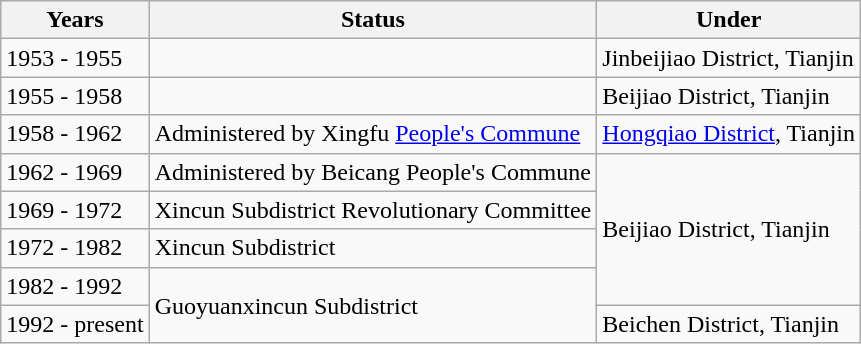<table class="wikitable">
<tr>
<th>Years</th>
<th>Status</th>
<th>Under</th>
</tr>
<tr>
<td>1953 - 1955</td>
<td></td>
<td>Jinbeijiao District, Tianjin</td>
</tr>
<tr>
<td>1955 - 1958</td>
<td></td>
<td>Beijiao District, Tianjin</td>
</tr>
<tr>
<td>1958 - 1962</td>
<td>Administered by Xingfu <a href='#'>People's Commune</a></td>
<td><a href='#'>Hongqiao District</a>, Tianjin</td>
</tr>
<tr>
<td>1962 - 1969</td>
<td>Administered by Beicang People's Commune</td>
<td rowspan="4">Beijiao District, Tianjin</td>
</tr>
<tr>
<td>1969 - 1972</td>
<td>Xincun Subdistrict Revolutionary Committee</td>
</tr>
<tr>
<td>1972 - 1982</td>
<td>Xincun Subdistrict</td>
</tr>
<tr>
<td>1982 - 1992</td>
<td rowspan="2">Guoyuanxincun Subdistrict</td>
</tr>
<tr>
<td>1992 - present</td>
<td>Beichen District, Tianjin</td>
</tr>
</table>
